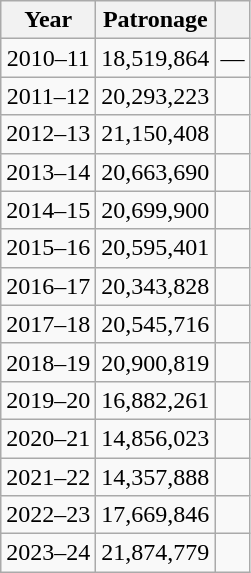<table class="wikitable sortable" align="center" style="white-space:nowrap; text-align:center;">
<tr>
<th>Year</th>
<th>Patronage</th>
<th></th>
</tr>
<tr>
<td>2010–11</td>
<td>18,519,864</td>
<td>—</td>
</tr>
<tr>
<td>2011–12</td>
<td>20,293,223</td>
<td></td>
</tr>
<tr>
<td>2012–13</td>
<td>21,150,408</td>
<td></td>
</tr>
<tr>
<td>2013–14</td>
<td>20,663,690</td>
<td></td>
</tr>
<tr>
<td>2014–15</td>
<td>20,699,900</td>
<td></td>
</tr>
<tr>
<td>2015–16</td>
<td>20,595,401</td>
<td></td>
</tr>
<tr>
<td>2016–17</td>
<td>20,343,828</td>
<td></td>
</tr>
<tr>
<td>2017–18</td>
<td>20,545,716</td>
<td></td>
</tr>
<tr>
<td>2018–19</td>
<td>20,900,819</td>
<td></td>
</tr>
<tr>
<td>2019–20</td>
<td>16,882,261</td>
<td></td>
</tr>
<tr>
<td>2020–21</td>
<td>14,856,023</td>
<td></td>
</tr>
<tr>
<td>2021–22</td>
<td>14,357,888</td>
<td></td>
</tr>
<tr>
<td>2022–23</td>
<td>17,669,846</td>
<td></td>
</tr>
<tr>
<td>2023–24</td>
<td>21,874,779</td>
<td></td>
</tr>
</table>
